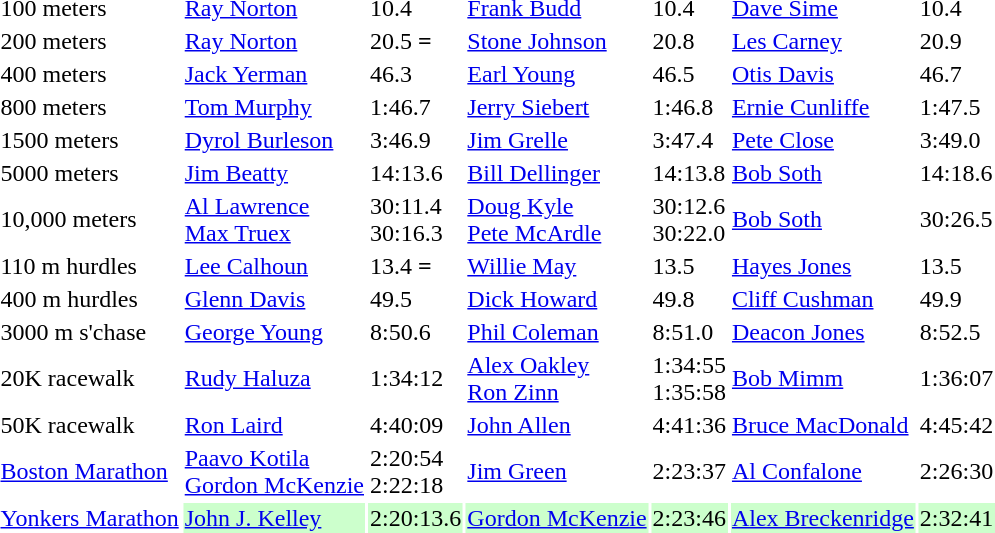<table>
<tr>
<td>100 meters  </td>
<td><a href='#'>Ray Norton</a></td>
<td>10.4</td>
<td><a href='#'>Frank Budd</a></td>
<td>10.4</td>
<td><a href='#'>Dave Sime</a></td>
<td>10.4</td>
</tr>
<tr>
<td>200 meters </td>
<td><a href='#'>Ray Norton</a></td>
<td>20.5 <strong>=</strong></td>
<td><a href='#'>Stone Johnson</a></td>
<td>20.8</td>
<td><a href='#'>Les Carney</a></td>
<td>20.9</td>
</tr>
<tr>
<td>400 meters</td>
<td><a href='#'>Jack Yerman</a></td>
<td>46.3</td>
<td><a href='#'>Earl Young</a></td>
<td>46.5</td>
<td><a href='#'>Otis Davis</a></td>
<td>46.7</td>
</tr>
<tr>
<td>800 meters</td>
<td><a href='#'>Tom Murphy</a></td>
<td>1:46.7</td>
<td><a href='#'>Jerry Siebert</a></td>
<td>1:46.8</td>
<td><a href='#'>Ernie Cunliffe</a></td>
<td>1:47.5</td>
</tr>
<tr>
<td>1500 meters</td>
<td><a href='#'>Dyrol Burleson</a></td>
<td>3:46.9</td>
<td><a href='#'>Jim Grelle</a></td>
<td>3:47.4</td>
<td><a href='#'>Pete Close</a></td>
<td>3:49.0</td>
</tr>
<tr>
<td>5000 meters</td>
<td><a href='#'>Jim Beatty</a></td>
<td>14:13.6</td>
<td><a href='#'>Bill Dellinger</a></td>
<td>14:13.8</td>
<td><a href='#'>Bob Soth</a></td>
<td>14:18.6</td>
</tr>
<tr>
<td>10,000 meters</td>
<td><a href='#'>Al Lawrence</a> <br><a href='#'>Max Truex</a></td>
<td>30:11.4<br>30:16.3</td>
<td><a href='#'>Doug Kyle</a> <br><a href='#'>Pete McArdle</a></td>
<td>30:12.6<br>30:22.0</td>
<td><a href='#'>Bob Soth</a></td>
<td>30:26.5</td>
</tr>
<tr>
<td>110 m  hurdles </td>
<td><a href='#'>Lee Calhoun</a></td>
<td>13.4 <strong>=</strong></td>
<td><a href='#'>Willie May</a></td>
<td>13.5</td>
<td><a href='#'>Hayes Jones</a></td>
<td>13.5</td>
</tr>
<tr>
<td>400 m hurdles</td>
<td><a href='#'>Glenn Davis</a></td>
<td>49.5</td>
<td><a href='#'>Dick Howard</a></td>
<td>49.8</td>
<td><a href='#'>Cliff Cushman</a></td>
<td>49.9</td>
</tr>
<tr>
<td>3000 m s'chase</td>
<td><a href='#'>George Young</a></td>
<td>8:50.6</td>
<td><a href='#'>Phil Coleman</a></td>
<td>8:51.0</td>
<td><a href='#'>Deacon Jones</a></td>
<td>8:52.5</td>
</tr>
<tr>
<td>20K racewalk</td>
<td><a href='#'>Rudy Haluza</a></td>
<td>1:34:12</td>
<td><a href='#'>Alex Oakley</a> <br> <a href='#'>Ron Zinn</a></td>
<td>1:34:55<br>1:35:58</td>
<td><a href='#'>Bob Mimm</a></td>
<td>1:36:07</td>
</tr>
<tr>
<td>50K racewalk</td>
<td><a href='#'>Ron Laird</a></td>
<td>4:40:09</td>
<td><a href='#'>John Allen</a></td>
<td>4:41:36</td>
<td><a href='#'>Bruce MacDonald</a></td>
<td>4:45:42</td>
</tr>
<tr>
<td><a href='#'>Boston Marathon</a></td>
<td><a href='#'>Paavo Kotila</a> <br><a href='#'>Gordon McKenzie</a></td>
<td>2:20:54<br>2:22:18</td>
<td><a href='#'>Jim Green</a></td>
<td>2:23:37</td>
<td><a href='#'>Al Confalone</a></td>
<td>2:26:30</td>
</tr>
<tr>
<td><a href='#'>Yonkers Marathon</a></td>
<td style="background:#cfc;"><a href='#'>John J. Kelley</a> <br></td>
<td style="background:#cfc;">2:20:13.6</td>
<td style="background:#cfc;"><a href='#'>Gordon McKenzie</a></td>
<td style="background:#cfc;">2:23:46</td>
<td style="background:#cfc;"><a href='#'>Alex Breckenridge</a></td>
<td style="background:#cfc;">2:32:41</td>
</tr>
</table>
